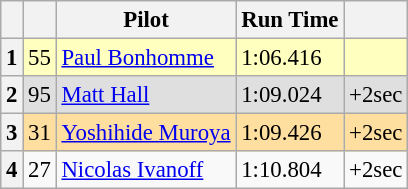<table class="wikitable" style="font-size: 95%;">
<tr>
<th></th>
<th></th>
<th>Pilot</th>
<th>Run Time</th>
<th></th>
</tr>
<tr>
<th>1</th>
<td style="background:#ffffbf;">55</td>
<td style="background:#ffffbf;"> <a href='#'>Paul Bonhomme</a></td>
<td style="background:#ffffbf;">1:06.416</td>
<td style="background:#ffffbf;"></td>
</tr>
<tr>
<th>2</th>
<td style="background:#dfdfdf;">95</td>
<td style="background:#dfdfdf;"> <a href='#'>Matt Hall</a></td>
<td style="background:#dfdfdf;">1:09.024</td>
<td style="background:#dfdfdf;">+2sec</td>
</tr>
<tr>
<th>3</th>
<td style="background:#ffdf9f;">31</td>
<td style="background:#ffdf9f;"> <a href='#'>Yoshihide Muroya</a></td>
<td style="background:#ffdf9f;">1:09.426</td>
<td style="background:#ffdf9f;">+2sec</td>
</tr>
<tr>
<th>4</th>
<td>27</td>
<td> <a href='#'>Nicolas Ivanoff</a></td>
<td>1:10.804</td>
<td>+2sec</td>
</tr>
</table>
